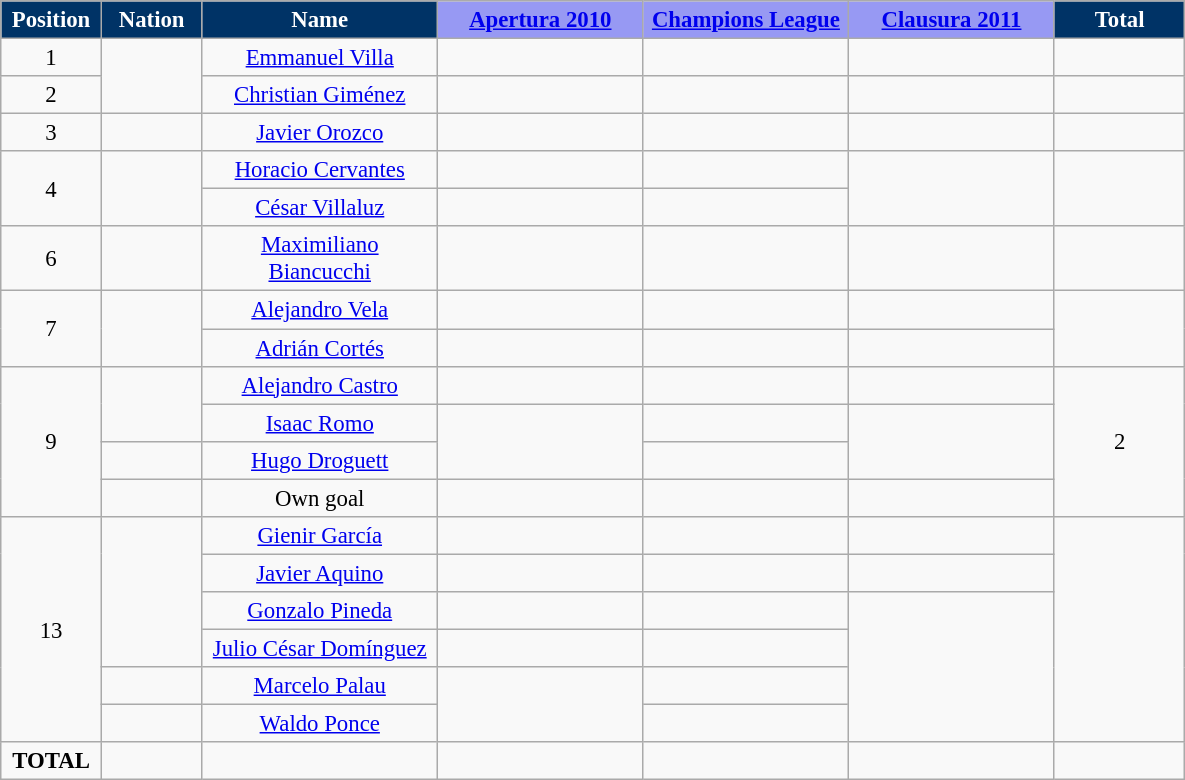<table class="wikitable" style="font-size: 95%; text-align: center;">
<tr>
<th width=60 style="background: #003366;color:white">Position</th>
<th width=60 style="background: #003366;color:white">Nation</th>
<th width=150 style="background: #003366;color:white">Name</th>
<th width=130 style="background: #9799F3;color:white"><a href='#'>Apertura 2010</a> <br> </th>
<th width=130 style="background: #9799F3;color:white"><a href='#'>Champions League</a> <br> </th>
<th width=130 style="background: #9799F3;color:white"><a href='#'>Clausura 2011</a> <br> </th>
<th width=80 style="background: #003366;color:white">Total <br> </th>
</tr>
<tr>
<td>1</td>
<td rowspan="2"></td>
<td><a href='#'>Emmanuel Villa</a></td>
<td></td>
<td></td>
<td></td>
<td></td>
</tr>
<tr>
<td>2</td>
<td><a href='#'>Christian Giménez</a></td>
<td></td>
<td></td>
<td></td>
<td></td>
</tr>
<tr>
<td>3</td>
<td></td>
<td><a href='#'>Javier Orozco</a></td>
<td></td>
<td></td>
<td></td>
<td></td>
</tr>
<tr>
<td rowspan="2">4</td>
<td rowspan="2"></td>
<td><a href='#'>Horacio Cervantes</a></td>
<td></td>
<td></td>
<td rowspan="2"></td>
<td rowspan="2"></td>
</tr>
<tr>
<td><a href='#'>César Villaluz</a></td>
<td></td>
<td></td>
</tr>
<tr>
<td>6</td>
<td></td>
<td><a href='#'>Maximiliano Biancucchi</a></td>
<td></td>
<td></td>
<td></td>
<td></td>
</tr>
<tr>
<td rowspan="2">7</td>
<td rowspan="2"></td>
<td><a href='#'>Alejandro Vela</a></td>
<td></td>
<td></td>
<td></td>
<td rowspan="2"></td>
</tr>
<tr>
<td><a href='#'>Adrián Cortés</a></td>
<td></td>
<td></td>
<td></td>
</tr>
<tr>
<td rowspan="4">9</td>
<td rowspan="2"></td>
<td><a href='#'>Alejandro Castro</a></td>
<td></td>
<td></td>
<td></td>
<td rowspan="4">2</td>
</tr>
<tr>
<td><a href='#'>Isaac Romo</a></td>
<td rowspan="2"></td>
<td></td>
<td rowspan="2"></td>
</tr>
<tr>
<td></td>
<td><a href='#'>Hugo Droguett</a></td>
<td></td>
</tr>
<tr>
<td></td>
<td>Own goal</td>
<td></td>
<td></td>
<td></td>
</tr>
<tr>
<td rowspan="6">13</td>
<td rowspan="4"></td>
<td><a href='#'>Gienir García</a></td>
<td></td>
<td></td>
<td></td>
<td rowspan="6"></td>
</tr>
<tr>
<td><a href='#'>Javier Aquino</a></td>
<td></td>
<td></td>
<td></td>
</tr>
<tr>
<td><a href='#'>Gonzalo Pineda</a></td>
<td></td>
<td></td>
<td rowspan="4"></td>
</tr>
<tr>
<td><a href='#'>Julio César Domínguez</a></td>
<td></td>
<td></td>
</tr>
<tr>
<td></td>
<td><a href='#'>Marcelo Palau</a></td>
<td rowspan="2"></td>
<td></td>
</tr>
<tr>
<td></td>
<td><a href='#'>Waldo Ponce</a></td>
<td></td>
</tr>
<tr>
<td><strong>TOTAL</strong></td>
<td></td>
<td></td>
<td></td>
<td></td>
<td></td>
<td></td>
</tr>
</table>
